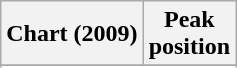<table class="wikitable">
<tr>
<th>Chart (2009)</th>
<th>Peak<br>position</th>
</tr>
<tr>
</tr>
<tr>
</tr>
</table>
